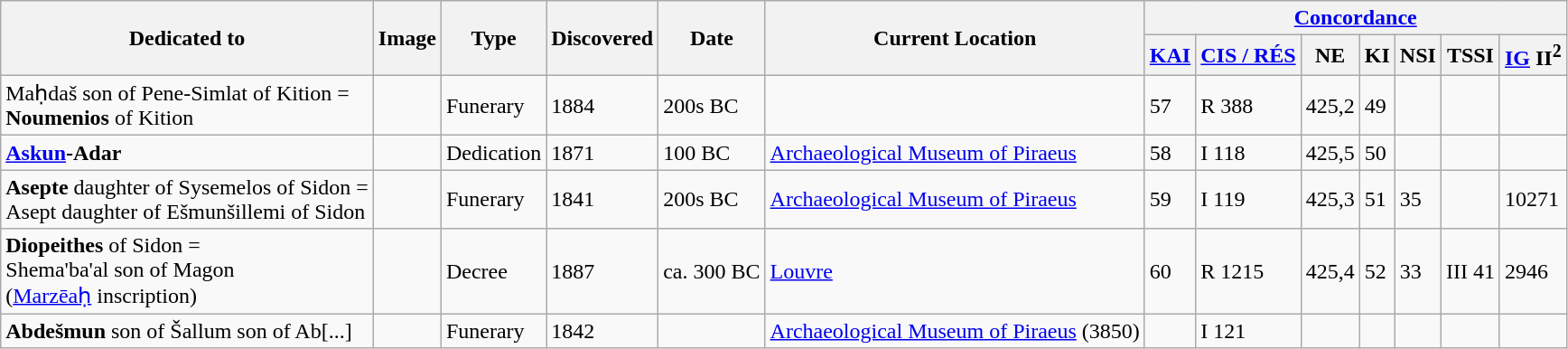<table class="wikitable sortable">
<tr>
<th rowspan="2">Dedicated to</th>
<th rowspan="2">Image</th>
<th rowspan="2">Type</th>
<th rowspan="2">Discovered</th>
<th rowspan="2">Date</th>
<th rowspan="2">Current Location</th>
<th colspan="7"><a href='#'>Concordance</a></th>
</tr>
<tr>
<th><a href='#'>KAI</a></th>
<th><a href='#'>CIS / RÉS</a></th>
<th>NE</th>
<th>KI</th>
<th>NSI</th>
<th>TSSI</th>
<th><a href='#'>IG</a> II<sup>2</sup></th>
</tr>
<tr>
<td>Maḥdaš son of Pene-Simlat of Kition =<br> <strong>Noumenios</strong> of Kition</td>
<td></td>
<td>Funerary</td>
<td>1884</td>
<td>200s BC</td>
<td></td>
<td>57</td>
<td>R 388</td>
<td>425,2</td>
<td>49</td>
<td></td>
<td></td>
<td></td>
</tr>
<tr>
<td><strong><a href='#'>Askun</a>-Adar</strong></td>
<td></td>
<td>Dedication</td>
<td>1871</td>
<td>100 BC</td>
<td><a href='#'>Archaeological Museum of Piraeus</a></td>
<td>58</td>
<td>I 118</td>
<td>425,5</td>
<td>50</td>
<td></td>
<td></td>
<td></td>
</tr>
<tr>
<td><strong>Asepte</strong> daughter of Sysemelos of Sidon =<br> Asept daughter of Ešmunšillemi of Sidon</td>
<td></td>
<td>Funerary</td>
<td>1841</td>
<td>200s BC</td>
<td><a href='#'>Archaeological Museum of Piraeus</a></td>
<td>59</td>
<td>I 119</td>
<td>425,3</td>
<td>51</td>
<td>35</td>
<td></td>
<td>10271</td>
</tr>
<tr>
<td><strong>Diopeithes</strong> of Sidon =<br> Shema'ba'al son of Magon<br>(<a href='#'>Marzēaḥ</a> inscription)</td>
<td></td>
<td>Decree</td>
<td>1887</td>
<td>ca. 300 BC</td>
<td><a href='#'>Louvre</a></td>
<td>60</td>
<td>R 1215</td>
<td>425,4</td>
<td>52</td>
<td>33</td>
<td>III 41</td>
<td>2946</td>
</tr>
<tr>
<td><strong>Abdešmun</strong> son of Šallum son of Ab[...]</td>
<td></td>
<td>Funerary</td>
<td>1842</td>
<td></td>
<td><a href='#'>Archaeological Museum of Piraeus</a> (3850)</td>
<td></td>
<td>I 121</td>
<td></td>
<td></td>
<td></td>
<td></td>
<td></td>
</tr>
</table>
